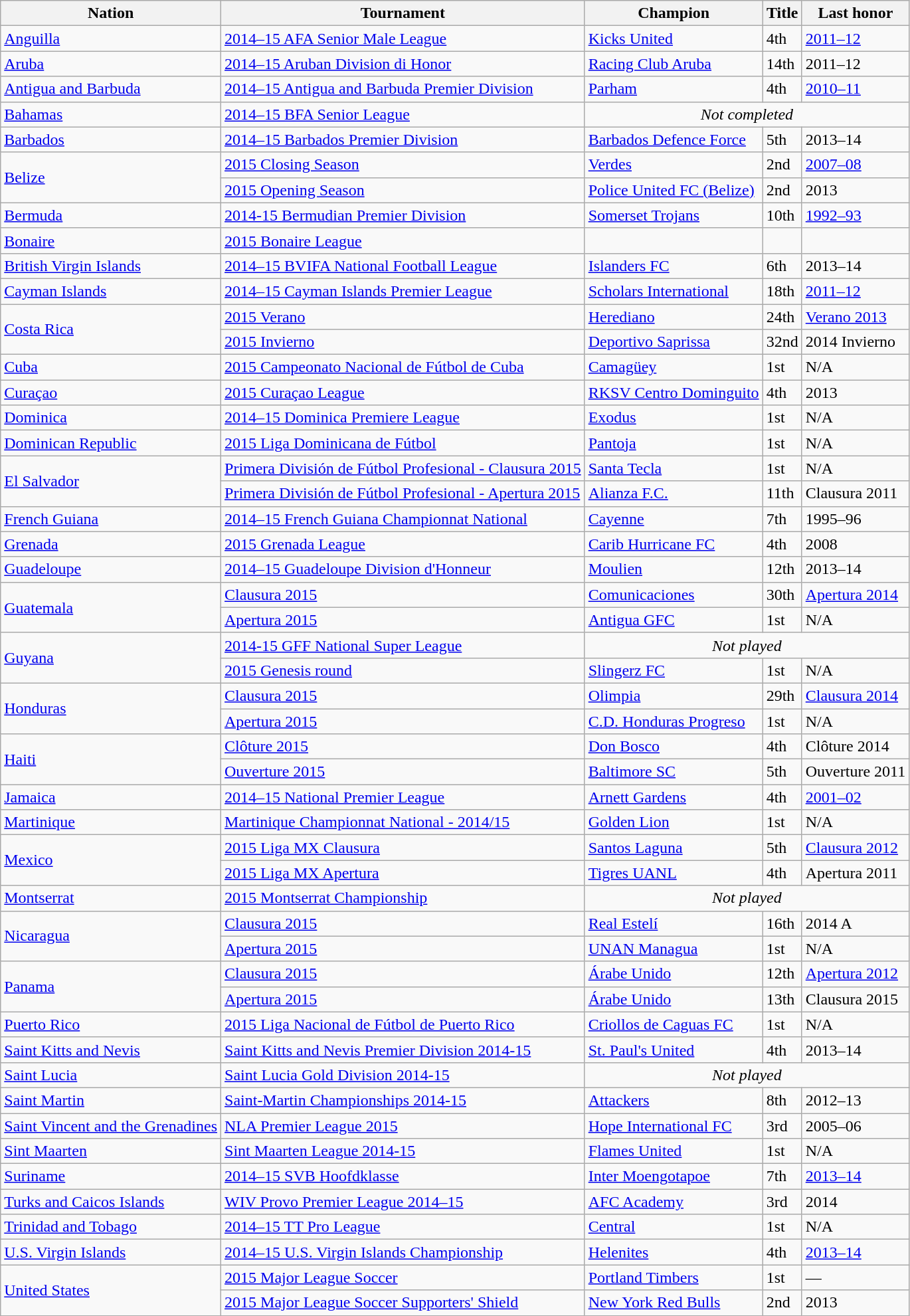<table class="wikitable sortable">
<tr>
<th>Nation</th>
<th>Tournament</th>
<th>Champion</th>
<th data-sort-type="number">Title</th>
<th>Last honor</th>
</tr>
<tr>
<td> <a href='#'>Anguilla</a></td>
<td><a href='#'>2014–15 AFA Senior Male League</a></td>
<td><a href='#'>Kicks United</a></td>
<td>4th</td>
<td><a href='#'>2011–12</a></td>
</tr>
<tr>
<td> <a href='#'>Aruba</a></td>
<td><a href='#'>2014–15 Aruban Division di Honor</a></td>
<td><a href='#'>Racing Club Aruba</a></td>
<td>14th</td>
<td>2011–12</td>
</tr>
<tr>
<td> <a href='#'>Antigua and Barbuda</a></td>
<td><a href='#'>2014–15 Antigua and Barbuda Premier Division</a></td>
<td><a href='#'>Parham</a></td>
<td>4th</td>
<td><a href='#'>2010–11</a></td>
</tr>
<tr>
<td> <a href='#'>Bahamas</a></td>
<td><a href='#'>2014–15 BFA Senior League</a></td>
<td colspan=3 align=center><em>Not completed</em></td>
</tr>
<tr>
<td> <a href='#'>Barbados</a></td>
<td><a href='#'>2014–15 Barbados Premier Division</a></td>
<td><a href='#'>Barbados Defence Force</a></td>
<td>5th</td>
<td>2013–14</td>
</tr>
<tr>
<td rowspan=2> <a href='#'>Belize</a></td>
<td><a href='#'>2015 Closing Season</a></td>
<td><a href='#'>Verdes</a></td>
<td>2nd</td>
<td><a href='#'>2007–08</a></td>
</tr>
<tr>
<td><a href='#'>2015 Opening Season</a></td>
<td><a href='#'>Police United FC (Belize)</a></td>
<td>2nd</td>
<td>2013</td>
</tr>
<tr>
<td> <a href='#'>Bermuda</a></td>
<td><a href='#'>2014-15 Bermudian Premier Division</a></td>
<td><a href='#'>Somerset Trojans</a></td>
<td>10th</td>
<td><a href='#'>1992–93</a></td>
</tr>
<tr>
<td> <a href='#'>Bonaire</a></td>
<td><a href='#'>2015 Bonaire League</a></td>
<td></td>
<td></td>
<td></td>
</tr>
<tr>
<td> <a href='#'>British Virgin Islands</a></td>
<td><a href='#'>2014–15 BVIFA National Football League</a></td>
<td><a href='#'>Islanders FC</a></td>
<td>6th</td>
<td>2013–14</td>
</tr>
<tr>
<td> <a href='#'>Cayman Islands</a></td>
<td><a href='#'>2014–15 Cayman Islands Premier League</a></td>
<td><a href='#'>Scholars International</a></td>
<td>18th</td>
<td><a href='#'>2011–12</a></td>
</tr>
<tr>
<td rowspan=2> <a href='#'>Costa Rica</a></td>
<td><a href='#'>2015 Verano</a></td>
<td><a href='#'>Herediano</a></td>
<td>24th</td>
<td><a href='#'>Verano 2013</a></td>
</tr>
<tr>
<td><a href='#'>2015 Invierno</a></td>
<td><a href='#'>Deportivo Saprissa</a></td>
<td>32nd</td>
<td>2014 Invierno</td>
</tr>
<tr>
<td> <a href='#'>Cuba</a></td>
<td><a href='#'>2015 Campeonato Nacional de Fútbol de Cuba</a></td>
<td><a href='#'>Camagüey</a></td>
<td>1st</td>
<td>N/A</td>
</tr>
<tr>
<td> <a href='#'>Curaçao</a></td>
<td><a href='#'>2015 Curaçao League</a></td>
<td><a href='#'>RKSV Centro Dominguito</a></td>
<td>4th</td>
<td>2013</td>
</tr>
<tr>
<td> <a href='#'>Dominica</a></td>
<td><a href='#'>2014–15 Dominica Premiere League</a></td>
<td><a href='#'>Exodus</a></td>
<td>1st</td>
<td>N/A</td>
</tr>
<tr>
<td> <a href='#'>Dominican Republic</a></td>
<td><a href='#'>2015 Liga Dominicana de Fútbol</a></td>
<td><a href='#'>Pantoja</a></td>
<td>1st</td>
<td>N/A</td>
</tr>
<tr>
<td rowspan=2> <a href='#'>El Salvador</a></td>
<td><a href='#'>Primera División de Fútbol Profesional - Clausura 2015</a></td>
<td><a href='#'>Santa Tecla</a></td>
<td>1st</td>
<td>N/A</td>
</tr>
<tr>
<td><a href='#'>Primera División de Fútbol Profesional - Apertura 2015</a></td>
<td><a href='#'>Alianza F.C.</a></td>
<td>11th</td>
<td>Clausura 2011</td>
</tr>
<tr>
<td> <a href='#'>French Guiana</a></td>
<td><a href='#'>2014–15 French Guiana Championnat National</a></td>
<td><a href='#'>Cayenne</a></td>
<td>7th</td>
<td>1995–96</td>
</tr>
<tr>
<td> <a href='#'>Grenada</a></td>
<td><a href='#'>2015 Grenada League</a></td>
<td><a href='#'>Carib Hurricane FC</a></td>
<td>4th</td>
<td>2008</td>
</tr>
<tr>
<td> <a href='#'>Guadeloupe</a></td>
<td><a href='#'>2014–15 Guadeloupe Division d'Honneur</a></td>
<td><a href='#'>Moulien</a></td>
<td>12th</td>
<td>2013–14</td>
</tr>
<tr>
<td rowspan=2> <a href='#'>Guatemala</a></td>
<td><a href='#'>Clausura 2015</a></td>
<td><a href='#'>Comunicaciones</a></td>
<td>30th</td>
<td><a href='#'>Apertura 2014</a></td>
</tr>
<tr>
<td><a href='#'>Apertura 2015</a></td>
<td><a href='#'>Antigua GFC</a></td>
<td>1st</td>
<td>N/A</td>
</tr>
<tr>
<td rowspan=2> <a href='#'>Guyana</a></td>
<td><a href='#'>2014-15 GFF National Super League</a></td>
<td colspan=3 align=center><em>Not played</em></td>
</tr>
<tr>
<td><a href='#'>2015 Genesis round</a></td>
<td><a href='#'>Slingerz FC</a></td>
<td>1st</td>
<td>N/A</td>
</tr>
<tr>
<td rowspan=2> <a href='#'>Honduras</a></td>
<td><a href='#'>Clausura 2015</a></td>
<td><a href='#'>Olimpia</a></td>
<td>29th</td>
<td><a href='#'>Clausura 2014</a></td>
</tr>
<tr>
<td><a href='#'>Apertura 2015</a></td>
<td><a href='#'>C.D. Honduras Progreso</a></td>
<td>1st</td>
<td>N/A</td>
</tr>
<tr>
<td rowspan=2> <a href='#'>Haiti</a></td>
<td><a href='#'>Clôture 2015</a></td>
<td><a href='#'>Don Bosco</a></td>
<td>4th</td>
<td>Clôture 2014</td>
</tr>
<tr>
<td><a href='#'>Ouverture 2015</a></td>
<td><a href='#'>Baltimore SC</a></td>
<td>5th</td>
<td>Ouverture 2011</td>
</tr>
<tr>
<td> <a href='#'>Jamaica</a></td>
<td><a href='#'>2014–15 National Premier League</a></td>
<td><a href='#'>Arnett Gardens</a></td>
<td>4th</td>
<td><a href='#'>2001–02</a></td>
</tr>
<tr>
<td> <a href='#'>Martinique</a></td>
<td><a href='#'>Martinique Championnat National - 2014/15</a></td>
<td><a href='#'>Golden Lion</a></td>
<td>1st</td>
<td>N/A</td>
</tr>
<tr>
<td rowspan=2> <a href='#'>Mexico</a></td>
<td><a href='#'>2015 Liga MX Clausura</a></td>
<td><a href='#'>Santos Laguna</a></td>
<td>5th</td>
<td><a href='#'>Clausura 2012</a></td>
</tr>
<tr>
<td><a href='#'>2015 Liga MX Apertura</a></td>
<td><a href='#'>Tigres UANL</a></td>
<td>4th</td>
<td>Apertura 2011</td>
</tr>
<tr>
<td> <a href='#'>Montserrat</a></td>
<td><a href='#'>2015 Montserrat Championship</a></td>
<td colspan=3 align=center><em>Not played</em></td>
</tr>
<tr>
<td rowspan=2> <a href='#'>Nicaragua</a></td>
<td><a href='#'>Clausura 2015</a></td>
<td><a href='#'>Real Estelí</a></td>
<td>16th</td>
<td>2014 A</td>
</tr>
<tr>
<td><a href='#'>Apertura 2015</a></td>
<td><a href='#'>UNAN Managua</a></td>
<td>1st</td>
<td>N/A</td>
</tr>
<tr>
<td rowspan=2> <a href='#'>Panama</a></td>
<td><a href='#'>Clausura 2015</a></td>
<td><a href='#'>Árabe Unido</a></td>
<td>12th</td>
<td><a href='#'>Apertura 2012</a></td>
</tr>
<tr>
<td><a href='#'>Apertura 2015</a></td>
<td><a href='#'>Árabe Unido</a></td>
<td>13th</td>
<td>Clausura 2015</td>
</tr>
<tr>
<td> <a href='#'>Puerto Rico</a></td>
<td><a href='#'>2015 Liga Nacional de Fútbol de Puerto Rico</a></td>
<td><a href='#'>Criollos de Caguas FC</a></td>
<td>1st</td>
<td>N/A</td>
</tr>
<tr>
<td> <a href='#'>Saint Kitts and Nevis</a></td>
<td><a href='#'>Saint Kitts and Nevis Premier Division 2014-15</a></td>
<td><a href='#'>St. Paul's United</a></td>
<td>4th</td>
<td>2013–14</td>
</tr>
<tr>
<td> <a href='#'>Saint Lucia</a></td>
<td><a href='#'>Saint Lucia Gold Division 2014-15</a></td>
<td colspan=3 align=center><em>Not played</em></td>
</tr>
<tr>
<td> <a href='#'>Saint Martin</a></td>
<td><a href='#'>Saint-Martin Championships 2014-15</a></td>
<td><a href='#'>Attackers</a></td>
<td>8th</td>
<td>2012–13</td>
</tr>
<tr>
<td> <a href='#'>Saint Vincent and the Grenadines</a></td>
<td><a href='#'>NLA Premier League 2015</a></td>
<td><a href='#'>Hope International FC</a></td>
<td>3rd</td>
<td>2005–06</td>
</tr>
<tr>
<td> <a href='#'>Sint Maarten</a></td>
<td><a href='#'>Sint Maarten League 2014-15</a></td>
<td><a href='#'>Flames United</a></td>
<td>1st</td>
<td>N/A</td>
</tr>
<tr>
<td> <a href='#'>Suriname</a></td>
<td><a href='#'>2014–15 SVB Hoofdklasse</a></td>
<td><a href='#'>Inter Moengotapoe</a></td>
<td>7th</td>
<td><a href='#'>2013–14</a></td>
</tr>
<tr>
<td> <a href='#'>Turks and Caicos Islands</a></td>
<td><a href='#'>WIV Provo Premier League 2014–15</a></td>
<td><a href='#'>AFC Academy</a></td>
<td>3rd</td>
<td>2014</td>
</tr>
<tr>
<td> <a href='#'>Trinidad and Tobago</a></td>
<td><a href='#'>2014–15 TT Pro League</a></td>
<td><a href='#'>Central</a></td>
<td>1st</td>
<td>N/A</td>
</tr>
<tr>
<td> <a href='#'>U.S. Virgin Islands</a></td>
<td><a href='#'>2014–15 U.S. Virgin Islands Championship</a></td>
<td><a href='#'>Helenites</a></td>
<td>4th</td>
<td><a href='#'>2013–14</a></td>
</tr>
<tr>
<td rowspan=2> <a href='#'>United States</a></td>
<td><a href='#'>2015 Major League Soccer</a></td>
<td><a href='#'>Portland Timbers</a></td>
<td>1st</td>
<td>—</td>
</tr>
<tr>
<td><a href='#'>2015 Major League Soccer Supporters' Shield</a></td>
<td><a href='#'>New York Red Bulls</a></td>
<td>2nd</td>
<td>2013</td>
</tr>
</table>
